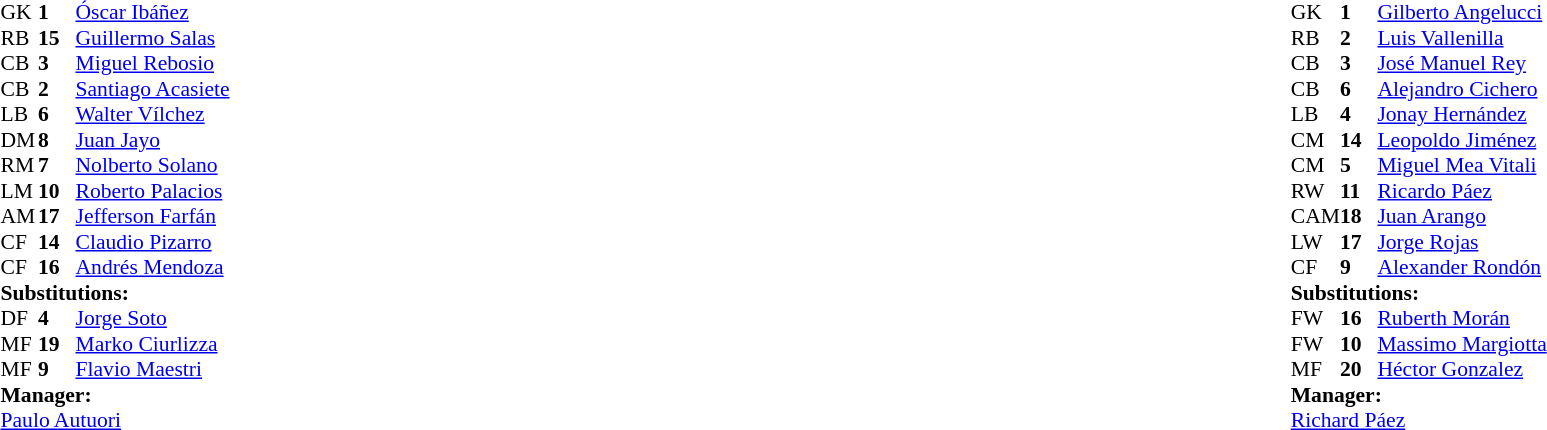<table width="100%">
<tr>
<td valign="top" width="50%"><br><table style="font-size: 90%" cellspacing="0" cellpadding="0">
<tr>
<th width=25></th>
<th width=25></th>
</tr>
<tr>
<td>GK</td>
<td><strong>1</strong></td>
<td><a href='#'>Óscar Ibáñez</a></td>
</tr>
<tr>
<td>RB</td>
<td><strong>15</strong></td>
<td><a href='#'>Guillermo Salas</a></td>
</tr>
<tr>
<td>CB</td>
<td><strong>3</strong></td>
<td><a href='#'>Miguel Rebosio</a></td>
</tr>
<tr>
<td>CB</td>
<td><strong>2</strong></td>
<td><a href='#'>Santiago Acasiete</a></td>
</tr>
<tr>
<td>LB</td>
<td><strong>6</strong></td>
<td><a href='#'>Walter Vílchez</a></td>
</tr>
<tr>
<td>DM</td>
<td><strong>8</strong></td>
<td><a href='#'>Juan Jayo</a></td>
</tr>
<tr>
<td>RM</td>
<td><strong>7</strong></td>
<td><a href='#'>Nolberto Solano</a></td>
<td></td>
<td></td>
</tr>
<tr>
<td>LM</td>
<td><strong>10</strong></td>
<td><a href='#'>Roberto Palacios</a></td>
<td></td>
<td></td>
</tr>
<tr>
<td>AM</td>
<td><strong>17</strong></td>
<td><a href='#'>Jefferson Farfán</a></td>
<td></td>
</tr>
<tr>
<td>CF</td>
<td><strong>14</strong></td>
<td><a href='#'>Claudio Pizarro</a></td>
<td></td>
</tr>
<tr>
<td>CF</td>
<td><strong>16</strong></td>
<td><a href='#'>Andrés Mendoza</a></td>
<td></td>
<td></td>
</tr>
<tr>
<td colspan=3><strong>Substitutions:</strong></td>
</tr>
<tr>
<td>DF</td>
<td><strong>4</strong></td>
<td><a href='#'>Jorge Soto</a></td>
<td></td>
<td></td>
</tr>
<tr>
<td>MF</td>
<td><strong>19</strong></td>
<td><a href='#'>Marko Ciurlizza</a></td>
<td></td>
<td></td>
</tr>
<tr>
<td>MF</td>
<td><strong>9</strong></td>
<td><a href='#'>Flavio Maestri</a></td>
<td></td>
<td></td>
</tr>
<tr>
<td colspan=3><strong>Manager:</strong></td>
</tr>
<tr>
<td colspan="4"> <a href='#'>Paulo Autuori</a></td>
</tr>
</table>
</td>
<td valign="top"></td>
<td valign="top" width="50%"><br><table style="font-size: 90%" cellspacing="0" cellpadding="0" align="center">
<tr>
<th width=25></th>
<th width=25></th>
</tr>
<tr>
<td>GK</td>
<td><strong>1</strong></td>
<td><a href='#'>Gilberto Angelucci</a></td>
</tr>
<tr>
<td>RB</td>
<td><strong>2</strong></td>
<td><a href='#'>Luis Vallenilla</a></td>
<td></td>
</tr>
<tr>
<td>CB</td>
<td><strong>3</strong></td>
<td><a href='#'>José Manuel Rey</a></td>
</tr>
<tr>
<td>CB</td>
<td><strong>6</strong></td>
<td><a href='#'>Alejandro Cichero</a></td>
</tr>
<tr>
<td>LB</td>
<td><strong>4</strong></td>
<td><a href='#'>Jonay Hernández</a></td>
<td></td>
</tr>
<tr>
<td>CM</td>
<td><strong>14</strong></td>
<td><a href='#'>Leopoldo Jiménez</a></td>
</tr>
<tr>
<td>CM</td>
<td><strong>5</strong></td>
<td><a href='#'>Miguel Mea Vitali</a></td>
<td></td>
</tr>
<tr>
<td>RW</td>
<td><strong>11</strong></td>
<td><a href='#'>Ricardo Páez</a></td>
<td></td>
<td></td>
</tr>
<tr>
<td>CAM</td>
<td><strong>18</strong></td>
<td><a href='#'>Juan Arango</a></td>
</tr>
<tr>
<td>LW</td>
<td><strong>17</strong></td>
<td><a href='#'>Jorge Rojas</a></td>
<td></td>
<td></td>
</tr>
<tr>
<td>CF</td>
<td><strong>9</strong></td>
<td><a href='#'>Alexander Rondón</a></td>
<td></td>
<td></td>
</tr>
<tr>
<td colspan=3><strong>Substitutions:</strong></td>
</tr>
<tr>
<td>FW</td>
<td><strong>16</strong></td>
<td><a href='#'>Ruberth Morán</a></td>
<td></td>
<td></td>
</tr>
<tr>
<td>FW</td>
<td><strong>10</strong></td>
<td><a href='#'>Massimo Margiotta</a></td>
<td></td>
<td></td>
</tr>
<tr>
<td>MF</td>
<td><strong>20</strong></td>
<td><a href='#'>Héctor Gonzalez</a></td>
<td></td>
<td></td>
</tr>
<tr>
<td colspan=3><strong>Manager:</strong></td>
</tr>
<tr>
<td colspan="4"><a href='#'>Richard Páez</a></td>
</tr>
</table>
</td>
</tr>
</table>
